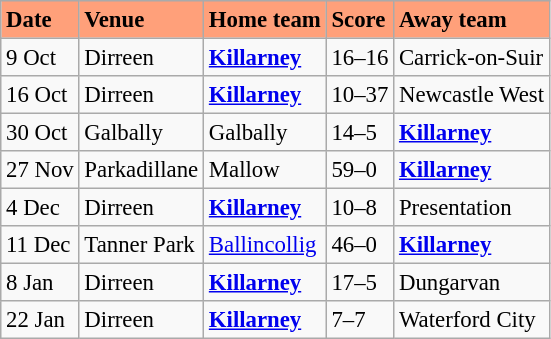<table class="wikitable" style=" float:left; margin:0.5em auto; font-size:95%">
<tr bgcolor="#FFA07A">
<td><strong>Date</strong></td>
<td><strong>Venue</strong></td>
<td><strong>Home team</strong></td>
<td><strong>Score</strong></td>
<td><strong>Away team</strong></td>
</tr>
<tr>
<td>9 Oct</td>
<td>Dirreen</td>
<td><strong><a href='#'>Killarney</a></strong></td>
<td>16–16</td>
<td>Carrick-on-Suir</td>
</tr>
<tr>
<td>16 Oct</td>
<td>Dirreen</td>
<td><strong><a href='#'>Killarney</a></strong></td>
<td>10–37</td>
<td>Newcastle West</td>
</tr>
<tr>
<td>30 Oct</td>
<td>Galbally</td>
<td>Galbally</td>
<td>14–5</td>
<td><strong><a href='#'>Killarney</a></strong></td>
</tr>
<tr>
<td>27 Nov</td>
<td>Parkadillane</td>
<td>Mallow</td>
<td>59–0</td>
<td><strong><a href='#'>Killarney</a></strong></td>
</tr>
<tr>
<td>4 Dec</td>
<td>Dirreen</td>
<td><strong><a href='#'>Killarney</a></strong></td>
<td>10–8</td>
<td>Presentation</td>
</tr>
<tr>
<td>11 Dec</td>
<td>Tanner Park</td>
<td><a href='#'>Ballincollig</a></td>
<td>46–0</td>
<td><strong><a href='#'>Killarney</a></strong></td>
</tr>
<tr>
<td>8 Jan</td>
<td>Dirreen</td>
<td><strong><a href='#'>Killarney</a></strong></td>
<td>17–5</td>
<td>Dungarvan</td>
</tr>
<tr>
<td>22 Jan</td>
<td>Dirreen</td>
<td><strong><a href='#'>Killarney</a></strong></td>
<td>7–7</td>
<td>Waterford City</td>
</tr>
</table>
